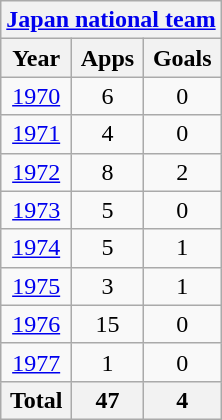<table class="wikitable" style="text-align:center">
<tr>
<th colspan=3><a href='#'>Japan national team</a></th>
</tr>
<tr>
<th>Year</th>
<th>Apps</th>
<th>Goals</th>
</tr>
<tr>
<td><a href='#'>1970</a></td>
<td>6</td>
<td>0</td>
</tr>
<tr>
<td><a href='#'>1971</a></td>
<td>4</td>
<td>0</td>
</tr>
<tr>
<td><a href='#'>1972</a></td>
<td>8</td>
<td>2</td>
</tr>
<tr>
<td><a href='#'>1973</a></td>
<td>5</td>
<td>0</td>
</tr>
<tr>
<td><a href='#'>1974</a></td>
<td>5</td>
<td>1</td>
</tr>
<tr>
<td><a href='#'>1975</a></td>
<td>3</td>
<td>1</td>
</tr>
<tr>
<td><a href='#'>1976</a></td>
<td>15</td>
<td>0</td>
</tr>
<tr>
<td><a href='#'>1977</a></td>
<td>1</td>
<td>0</td>
</tr>
<tr>
<th>Total</th>
<th>47</th>
<th>4</th>
</tr>
</table>
